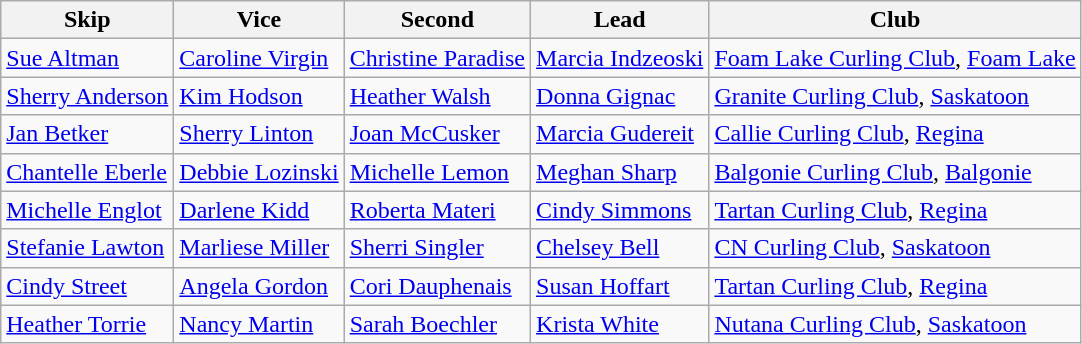<table class="wikitable" border="1">
<tr>
<th>Skip</th>
<th>Vice</th>
<th>Second</th>
<th>Lead</th>
<th>Club</th>
</tr>
<tr>
<td><a href='#'>Sue Altman</a></td>
<td><a href='#'>Caroline Virgin</a></td>
<td><a href='#'>Christine Paradise</a></td>
<td><a href='#'>Marcia Indzeoski</a></td>
<td><a href='#'>Foam Lake Curling Club</a>, <a href='#'>Foam Lake</a></td>
</tr>
<tr>
<td><a href='#'>Sherry Anderson</a></td>
<td><a href='#'>Kim Hodson</a></td>
<td><a href='#'>Heather Walsh</a></td>
<td><a href='#'>Donna Gignac</a></td>
<td><a href='#'>Granite Curling Club</a>, <a href='#'>Saskatoon</a></td>
</tr>
<tr>
<td><a href='#'>Jan Betker</a></td>
<td><a href='#'>Sherry Linton</a></td>
<td><a href='#'>Joan McCusker</a></td>
<td><a href='#'>Marcia Gudereit</a></td>
<td><a href='#'>Callie Curling Club</a>, <a href='#'>Regina</a></td>
</tr>
<tr>
<td><a href='#'>Chantelle Eberle</a></td>
<td><a href='#'>Debbie Lozinski</a></td>
<td><a href='#'>Michelle Lemon</a></td>
<td><a href='#'>Meghan Sharp</a></td>
<td><a href='#'>Balgonie Curling Club</a>, <a href='#'>Balgonie</a></td>
</tr>
<tr>
<td><a href='#'>Michelle Englot</a></td>
<td><a href='#'>Darlene Kidd</a></td>
<td><a href='#'>Roberta Materi</a></td>
<td><a href='#'>Cindy Simmons</a></td>
<td><a href='#'>Tartan Curling Club</a>, <a href='#'>Regina</a></td>
</tr>
<tr>
<td><a href='#'>Stefanie Lawton</a></td>
<td><a href='#'>Marliese Miller</a></td>
<td><a href='#'>Sherri Singler</a></td>
<td><a href='#'>Chelsey Bell</a></td>
<td><a href='#'>CN Curling Club</a>, <a href='#'>Saskatoon</a></td>
</tr>
<tr>
<td><a href='#'>Cindy Street</a></td>
<td><a href='#'>Angela Gordon</a></td>
<td><a href='#'>Cori Dauphenais</a></td>
<td><a href='#'>Susan Hoffart</a></td>
<td><a href='#'>Tartan Curling Club</a>, <a href='#'>Regina</a></td>
</tr>
<tr>
<td><a href='#'>Heather Torrie</a></td>
<td><a href='#'>Nancy Martin</a></td>
<td><a href='#'>Sarah Boechler</a></td>
<td><a href='#'>Krista White</a></td>
<td><a href='#'>Nutana Curling Club</a>, <a href='#'>Saskatoon</a></td>
</tr>
</table>
